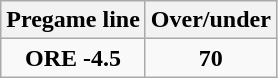<table class="wikitable">
<tr align="center">
<th style=>Pregame line</th>
<th style=>Over/under</th>
</tr>
<tr align="center">
<td><strong>ORE -4.5</strong></td>
<td><strong>70</strong></td>
</tr>
</table>
